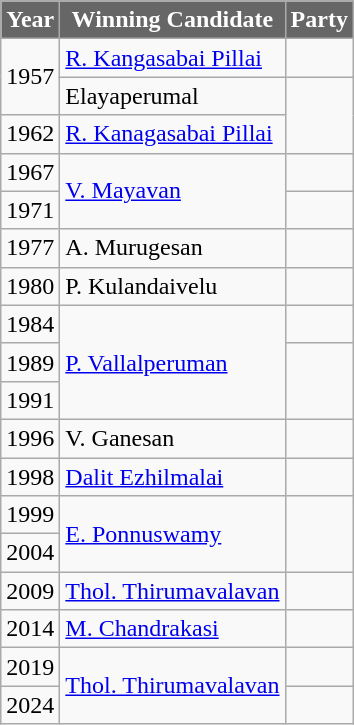<table class="wikitable sortable">
<tr>
<th style="background-color:#666666; color:white">Year</th>
<th style="background-color:#666666; color:white">Winning Candidate</th>
<th style="background-color:#666666; color:white" colspan=2>Party</th>
</tr>
<tr --->
<td rowspan=2>1957</td>
<td><a href='#'>R. Kangasabai Pillai</a></td>
<td></td>
</tr>
<tr --->
<td>Elayaperumal</td>
</tr>
<tr --->
<td>1962</td>
<td><a href='#'>R. Kanagasabai Pillai</a></td>
</tr>
<tr --->
<td>1967</td>
<td rowspan=2><a href='#'>V. Mayavan</a></td>
<td></td>
</tr>
<tr --->
<td>1971</td>
</tr>
<tr --->
<td>1977</td>
<td>A. Murugesan</td>
<td></td>
</tr>
<tr --->
<td>1980</td>
<td>P. Kulandaivelu</td>
<td></td>
</tr>
<tr --->
<td>1984</td>
<td rowspan=3><a href='#'>P. Vallalperuman</a></td>
<td></td>
</tr>
<tr --->
<td>1989</td>
</tr>
<tr --->
<td>1991</td>
</tr>
<tr --->
<td>1996</td>
<td>V. Ganesan</td>
<td></td>
</tr>
<tr --->
<td>1998</td>
<td><a href='#'>Dalit Ezhilmalai</a></td>
<td></td>
</tr>
<tr --->
<td>1999</td>
<td rowspan=2><a href='#'>E. Ponnuswamy</a></td>
</tr>
<tr --->
<td>2004</td>
</tr>
<tr --->
<td>2009</td>
<td><a href='#'>Thol. Thirumavalavan</a></td>
<td></td>
</tr>
<tr>
<td>2014</td>
<td><a href='#'>M. Chandrakasi</a></td>
<td></td>
</tr>
<tr>
<td>2019</td>
<td rowspan="2"><a href='#'>Thol. Thirumavalavan</a></td>
<td></td>
</tr>
<tr>
<td>2024</td>
</tr>
</table>
